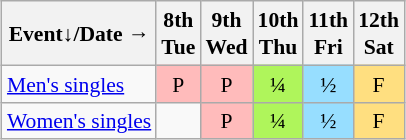<table class="wikitable" style="margin:0.5em auto; font-size:90%; line-height:1.25em; text-align:center;">
<tr>
<th>Event↓/Date →</th>
<th>8th<br>Tue</th>
<th>9th<br>Wed</th>
<th>10th<br>Thu</th>
<th>11th<br>Fri</th>
<th>12th<br>Sat</th>
</tr>
<tr>
<td align="left"><a href='#'>Men's singles</a></td>
<td bgcolor="#FFBBBB">P</td>
<td bgcolor="#FFBBBB">P</td>
<td bgcolor="#AFF55B">¼</td>
<td bgcolor="#97DEFF">½</td>
<td bgcolor="#FFDF80">F</td>
</tr>
<tr>
<td align="left"><a href='#'>Women's singles</a></td>
<td></td>
<td bgcolor="#FFBBBB">P</td>
<td bgcolor="#AFF55B">¼</td>
<td bgcolor="#97DEFF">½</td>
<td bgcolor="#FFDF80">F</td>
</tr>
</table>
